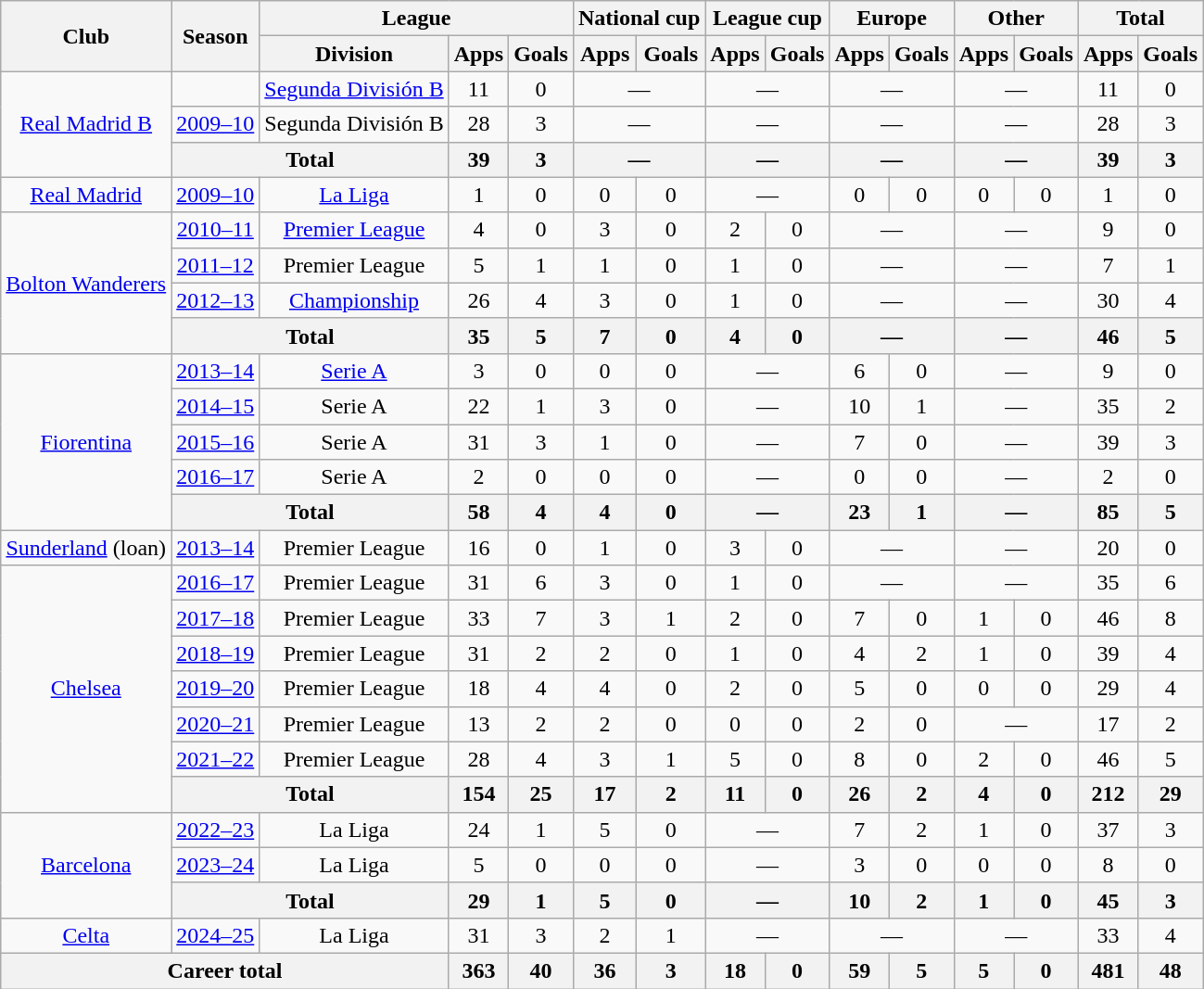<table class="wikitable" style="text-align: center;">
<tr>
<th rowspan="2">Club</th>
<th rowspan="2">Season</th>
<th colspan="3">League</th>
<th colspan="2">National cup</th>
<th colspan="2">League cup</th>
<th colspan="2">Europe</th>
<th colspan="2">Other</th>
<th colspan="2">Total</th>
</tr>
<tr>
<th>Division</th>
<th>Apps</th>
<th>Goals</th>
<th>Apps</th>
<th>Goals</th>
<th>Apps</th>
<th>Goals</th>
<th>Apps</th>
<th>Goals</th>
<th>Apps</th>
<th>Goals</th>
<th>Apps</th>
<th>Goals</th>
</tr>
<tr>
<td rowspan="3"><a href='#'>Real Madrid B</a></td>
<td></td>
<td><a href='#'>Segunda División B</a></td>
<td>11</td>
<td>0</td>
<td colspan="2">—</td>
<td colspan="2">—</td>
<td colspan="2">—</td>
<td colspan="2">—</td>
<td>11</td>
<td>0</td>
</tr>
<tr>
<td><a href='#'>2009–10</a></td>
<td>Segunda División B</td>
<td>28</td>
<td>3</td>
<td colspan="2">—</td>
<td colspan="2">—</td>
<td colspan="2">—</td>
<td colspan="2">—</td>
<td>28</td>
<td>3</td>
</tr>
<tr>
<th colspan="2">Total</th>
<th>39</th>
<th>3</th>
<th colspan="2">—</th>
<th colspan="2">—</th>
<th colspan="2">—</th>
<th colspan="2">—</th>
<th>39</th>
<th>3</th>
</tr>
<tr>
<td><a href='#'>Real Madrid</a></td>
<td><a href='#'>2009–10</a></td>
<td><a href='#'>La Liga</a></td>
<td>1</td>
<td>0</td>
<td>0</td>
<td>0</td>
<td colspan="2">—</td>
<td>0</td>
<td>0</td>
<td>0</td>
<td>0</td>
<td>1</td>
<td>0</td>
</tr>
<tr>
<td rowspan="4"><a href='#'>Bolton Wanderers</a></td>
<td><a href='#'>2010–11</a></td>
<td><a href='#'>Premier League</a></td>
<td>4</td>
<td>0</td>
<td>3</td>
<td>0</td>
<td>2</td>
<td>0</td>
<td colspan="2">—</td>
<td colspan="2">—</td>
<td>9</td>
<td>0</td>
</tr>
<tr>
<td><a href='#'>2011–12</a></td>
<td>Premier League</td>
<td>5</td>
<td>1</td>
<td>1</td>
<td>0</td>
<td>1</td>
<td>0</td>
<td colspan="2">—</td>
<td colspan="2">—</td>
<td>7</td>
<td>1</td>
</tr>
<tr>
<td><a href='#'>2012–13</a></td>
<td><a href='#'>Championship</a></td>
<td>26</td>
<td>4</td>
<td>3</td>
<td>0</td>
<td>1</td>
<td>0</td>
<td colspan="2">—</td>
<td colspan="2">—</td>
<td>30</td>
<td>4</td>
</tr>
<tr>
<th colspan="2">Total</th>
<th>35</th>
<th>5</th>
<th>7</th>
<th>0</th>
<th>4</th>
<th>0</th>
<th colspan="2">—</th>
<th colspan="2">—</th>
<th>46</th>
<th>5</th>
</tr>
<tr>
<td rowspan="5"><a href='#'>Fiorentina</a></td>
<td><a href='#'>2013–14</a></td>
<td><a href='#'>Serie A</a></td>
<td>3</td>
<td>0</td>
<td>0</td>
<td>0</td>
<td colspan="2">—</td>
<td>6</td>
<td>0</td>
<td colspan="2">—</td>
<td>9</td>
<td>0</td>
</tr>
<tr>
<td><a href='#'>2014–15</a></td>
<td>Serie A</td>
<td>22</td>
<td>1</td>
<td>3</td>
<td>0</td>
<td colspan="2">—</td>
<td>10</td>
<td>1</td>
<td colspan="2">—</td>
<td>35</td>
<td>2</td>
</tr>
<tr>
<td><a href='#'>2015–16</a></td>
<td>Serie A</td>
<td>31</td>
<td>3</td>
<td>1</td>
<td>0</td>
<td colspan="2">—</td>
<td>7</td>
<td>0</td>
<td colspan="2">—</td>
<td>39</td>
<td>3</td>
</tr>
<tr>
<td><a href='#'>2016–17</a></td>
<td>Serie A</td>
<td>2</td>
<td>0</td>
<td>0</td>
<td>0</td>
<td colspan="2">—</td>
<td>0</td>
<td>0</td>
<td colspan="2">—</td>
<td>2</td>
<td>0</td>
</tr>
<tr>
<th colspan="2">Total</th>
<th>58</th>
<th>4</th>
<th>4</th>
<th>0</th>
<th colspan="2">—</th>
<th>23</th>
<th>1</th>
<th colspan="2">—</th>
<th>85</th>
<th>5</th>
</tr>
<tr>
<td><a href='#'>Sunderland</a> (loan)</td>
<td><a href='#'>2013–14</a></td>
<td>Premier League</td>
<td>16</td>
<td>0</td>
<td>1</td>
<td>0</td>
<td>3</td>
<td>0</td>
<td colspan="2">—</td>
<td colspan="2">—</td>
<td>20</td>
<td>0</td>
</tr>
<tr>
<td rowspan="7"><a href='#'>Chelsea</a></td>
<td><a href='#'>2016–17</a></td>
<td>Premier League</td>
<td>31</td>
<td>6</td>
<td>3</td>
<td>0</td>
<td>1</td>
<td>0</td>
<td colspan="2">—</td>
<td colspan="2">—</td>
<td>35</td>
<td>6</td>
</tr>
<tr>
<td><a href='#'>2017–18</a></td>
<td>Premier League</td>
<td>33</td>
<td>7</td>
<td>3</td>
<td>1</td>
<td>2</td>
<td>0</td>
<td>7</td>
<td>0</td>
<td>1</td>
<td>0</td>
<td>46</td>
<td>8</td>
</tr>
<tr>
<td><a href='#'>2018–19</a></td>
<td>Premier League</td>
<td>31</td>
<td>2</td>
<td>2</td>
<td>0</td>
<td>1</td>
<td>0</td>
<td>4</td>
<td>2</td>
<td>1</td>
<td>0</td>
<td>39</td>
<td>4</td>
</tr>
<tr>
<td><a href='#'>2019–20</a></td>
<td>Premier League</td>
<td>18</td>
<td>4</td>
<td>4</td>
<td>0</td>
<td>2</td>
<td>0</td>
<td>5</td>
<td>0</td>
<td>0</td>
<td>0</td>
<td>29</td>
<td>4</td>
</tr>
<tr>
<td><a href='#'>2020–21</a></td>
<td>Premier League</td>
<td>13</td>
<td>2</td>
<td>2</td>
<td>0</td>
<td>0</td>
<td>0</td>
<td>2</td>
<td>0</td>
<td colspan="2">—</td>
<td>17</td>
<td>2</td>
</tr>
<tr>
<td><a href='#'>2021–22</a></td>
<td>Premier League</td>
<td>28</td>
<td>4</td>
<td>3</td>
<td>1</td>
<td>5</td>
<td>0</td>
<td>8</td>
<td>0</td>
<td>2</td>
<td>0</td>
<td>46</td>
<td>5</td>
</tr>
<tr>
<th colspan="2">Total</th>
<th>154</th>
<th>25</th>
<th>17</th>
<th>2</th>
<th>11</th>
<th>0</th>
<th>26</th>
<th>2</th>
<th>4</th>
<th>0</th>
<th>212</th>
<th>29</th>
</tr>
<tr>
<td rowspan="3"><a href='#'>Barcelona</a></td>
<td><a href='#'>2022–23</a></td>
<td>La Liga</td>
<td>24</td>
<td>1</td>
<td>5</td>
<td>0</td>
<td colspan="2">—</td>
<td>7</td>
<td>2</td>
<td>1</td>
<td>0</td>
<td>37</td>
<td>3</td>
</tr>
<tr>
<td><a href='#'>2023–24</a></td>
<td>La Liga</td>
<td>5</td>
<td>0</td>
<td>0</td>
<td>0</td>
<td colspan="2">—</td>
<td>3</td>
<td>0</td>
<td>0</td>
<td>0</td>
<td>8</td>
<td>0</td>
</tr>
<tr>
<th colspan="2">Total</th>
<th>29</th>
<th>1</th>
<th>5</th>
<th>0</th>
<th colspan="2">—</th>
<th>10</th>
<th>2</th>
<th>1</th>
<th>0</th>
<th>45</th>
<th>3</th>
</tr>
<tr>
<td><a href='#'>Celta</a></td>
<td><a href='#'>2024–25</a></td>
<td>La Liga</td>
<td>31</td>
<td>3</td>
<td>2</td>
<td>1</td>
<td colspan="2">—</td>
<td colspan="2">—</td>
<td colspan="2">—</td>
<td>33</td>
<td>4</td>
</tr>
<tr>
<th colspan="3">Career total</th>
<th>363</th>
<th>40</th>
<th>36</th>
<th>3</th>
<th>18</th>
<th>0</th>
<th>59</th>
<th>5</th>
<th>5</th>
<th>0</th>
<th>481</th>
<th>48</th>
</tr>
</table>
